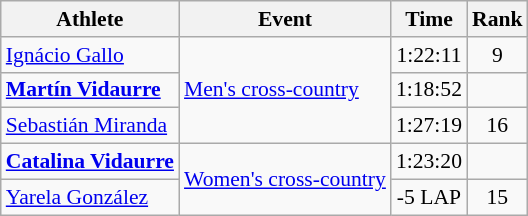<table class=wikitable style=font-size:90%;text-align:center>
<tr>
<th>Athlete</th>
<th>Event</th>
<th>Time</th>
<th>Rank</th>
</tr>
<tr>
<td style="text-align:left"><a href='#'>Ignácio Gallo</a></td>
<td style="text-align:left" rowspan=3><a href='#'>Men's cross-country</a></td>
<td>1:22:11</td>
<td>9</td>
</tr>
<tr>
<td style="text-align:left"><strong><a href='#'>Martín Vidaurre</a></strong></td>
<td>1:18:52</td>
<td></td>
</tr>
<tr>
<td style="text-align:left"><a href='#'>Sebastián Miranda</a></td>
<td>1:27:19</td>
<td>16</td>
</tr>
<tr>
<td style="text-align:left"><strong><a href='#'>Catalina Vidaurre</a></strong></td>
<td style="text-align:left" rowspan=2><a href='#'>Women's cross-country</a></td>
<td>1:23:20</td>
<td></td>
</tr>
<tr>
<td style="text-align:left"><a href='#'>Yarela González</a></td>
<td>-5 LAP</td>
<td>15</td>
</tr>
</table>
